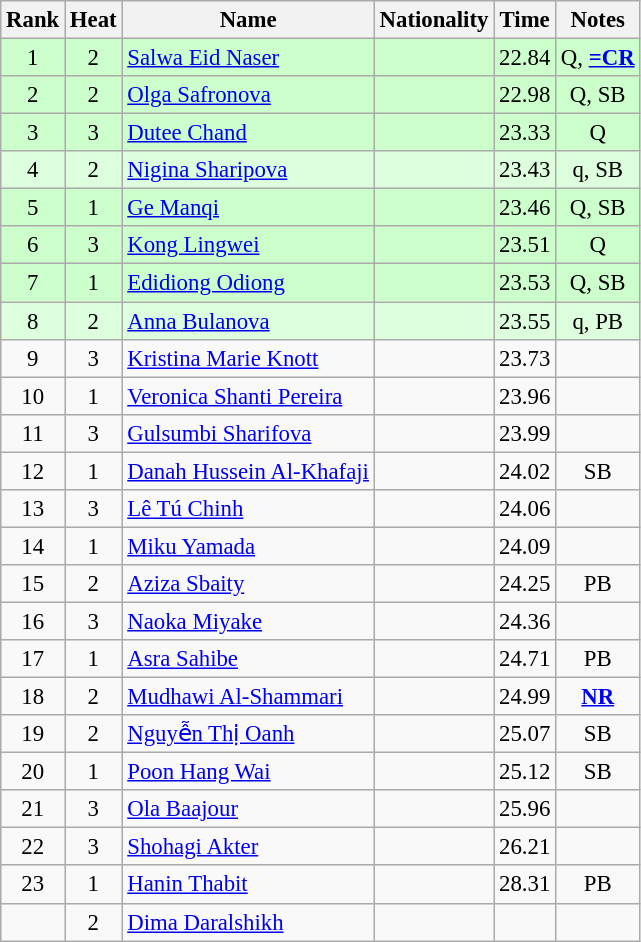<table class="wikitable sortable" style="text-align:center; font-size:95%">
<tr>
<th>Rank</th>
<th>Heat</th>
<th>Name</th>
<th>Nationality</th>
<th>Time</th>
<th>Notes</th>
</tr>
<tr bgcolor=ccffcc>
<td>1</td>
<td>2</td>
<td align=left><a href='#'>Salwa Eid Naser</a></td>
<td align=left></td>
<td>22.84</td>
<td>Q, <strong><a href='#'>=CR</a></strong></td>
</tr>
<tr bgcolor=ccffcc>
<td>2</td>
<td>2</td>
<td align=left><a href='#'>Olga Safronova</a></td>
<td align=left></td>
<td>22.98</td>
<td>Q, SB</td>
</tr>
<tr bgcolor=ccffcc>
<td>3</td>
<td>3</td>
<td align=left><a href='#'>Dutee Chand</a></td>
<td align=left></td>
<td>23.33</td>
<td>Q</td>
</tr>
<tr bgcolor=ddffdd>
<td>4</td>
<td>2</td>
<td align=left><a href='#'>Nigina Sharipova</a></td>
<td align=left></td>
<td>23.43</td>
<td>q, SB</td>
</tr>
<tr bgcolor=ccffcc>
<td>5</td>
<td>1</td>
<td align=left><a href='#'>Ge Manqi</a></td>
<td align=left></td>
<td>23.46</td>
<td>Q, SB</td>
</tr>
<tr bgcolor=ccffcc>
<td>6</td>
<td>3</td>
<td align=left><a href='#'>Kong Lingwei</a></td>
<td align=left></td>
<td>23.51</td>
<td>Q</td>
</tr>
<tr bgcolor=ccffcc>
<td>7</td>
<td>1</td>
<td align=left><a href='#'>Edidiong Odiong</a></td>
<td align=left></td>
<td>23.53</td>
<td>Q, SB</td>
</tr>
<tr bgcolor=ddffdd>
<td>8</td>
<td>2</td>
<td align=left><a href='#'>Anna Bulanova</a></td>
<td align=left></td>
<td>23.55</td>
<td>q, PB</td>
</tr>
<tr>
<td>9</td>
<td>3</td>
<td align=left><a href='#'>Kristina Marie Knott</a></td>
<td align=left></td>
<td>23.73</td>
<td></td>
</tr>
<tr>
<td>10</td>
<td>1</td>
<td align=left><a href='#'>Veronica Shanti Pereira</a></td>
<td align=left></td>
<td>23.96</td>
<td></td>
</tr>
<tr>
<td>11</td>
<td>3</td>
<td align=left><a href='#'>Gulsumbi Sharifova</a></td>
<td align=left></td>
<td>23.99</td>
<td></td>
</tr>
<tr>
<td>12</td>
<td>1</td>
<td align=left><a href='#'>Danah Hussein Al-Khafaji</a></td>
<td align=left></td>
<td>24.02</td>
<td>SB</td>
</tr>
<tr>
<td>13</td>
<td>3</td>
<td align=left><a href='#'>Lê Tú Chinh</a></td>
<td align=left></td>
<td>24.06</td>
<td></td>
</tr>
<tr>
<td>14</td>
<td>1</td>
<td align=left><a href='#'>Miku Yamada</a></td>
<td align=left></td>
<td>24.09</td>
<td></td>
</tr>
<tr>
<td>15</td>
<td>2</td>
<td align=left><a href='#'>Aziza Sbaity</a></td>
<td align=left></td>
<td>24.25</td>
<td>PB</td>
</tr>
<tr>
<td>16</td>
<td>3</td>
<td align=left><a href='#'>Naoka Miyake</a></td>
<td align=left></td>
<td>24.36</td>
<td></td>
</tr>
<tr>
<td>17</td>
<td>1</td>
<td align=left><a href='#'>Asra Sahibe</a></td>
<td align=left></td>
<td>24.71</td>
<td>PB</td>
</tr>
<tr>
<td>18</td>
<td>2</td>
<td align=left><a href='#'>Mudhawi Al-Shammari</a></td>
<td align=left></td>
<td>24.99</td>
<td><strong><a href='#'>NR</a></strong></td>
</tr>
<tr>
<td>19</td>
<td>2</td>
<td align=left><a href='#'>Nguyễn Thị Oanh</a></td>
<td align=left></td>
<td>25.07</td>
<td>SB</td>
</tr>
<tr>
<td>20</td>
<td>1</td>
<td align=left><a href='#'>Poon Hang Wai</a></td>
<td align=left></td>
<td>25.12</td>
<td>SB</td>
</tr>
<tr>
<td>21</td>
<td>3</td>
<td align=left><a href='#'>Ola Baajour</a></td>
<td align=left></td>
<td>25.96</td>
<td></td>
</tr>
<tr>
<td>22</td>
<td>3</td>
<td align=left><a href='#'>Shohagi Akter</a></td>
<td align=left></td>
<td>26.21</td>
<td></td>
</tr>
<tr>
<td>23</td>
<td>1</td>
<td align=left><a href='#'>Hanin Thabit</a></td>
<td align=left></td>
<td>28.31</td>
<td>PB</td>
</tr>
<tr>
<td></td>
<td>2</td>
<td align=left><a href='#'>Dima Daralshikh</a></td>
<td align=left></td>
<td></td>
<td></td>
</tr>
</table>
